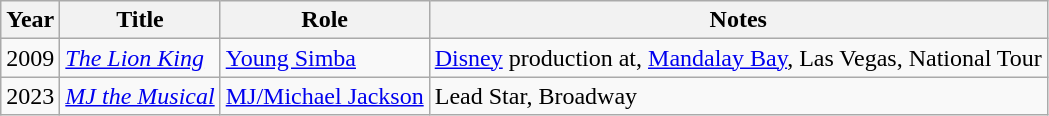<table class="wikitable">
<tr>
<th>Year</th>
<th>Title</th>
<th>Role</th>
<th>Notes</th>
</tr>
<tr>
<td>2009</td>
<td><em><a href='#'>The Lion King</a></em></td>
<td><a href='#'>Young Simba</a></td>
<td><a href='#'>Disney</a> production at, <a href='#'>Mandalay Bay</a>, Las Vegas, National Tour</td>
</tr>
<tr>
<td>2023</td>
<td><em><a href='#'>MJ the Musical</a></em></td>
<td><a href='#'>MJ/Michael Jackson</a></td>
<td>Lead Star, Broadway</td>
</tr>
</table>
